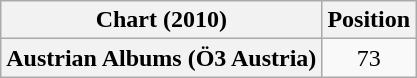<table class="wikitable plainrowheaders">
<tr>
<th>Chart (2010)</th>
<th>Position</th>
</tr>
<tr>
<th scope="row">Austrian Albums (Ö3 Austria)</th>
<td style="text-align:center;">73</td>
</tr>
</table>
